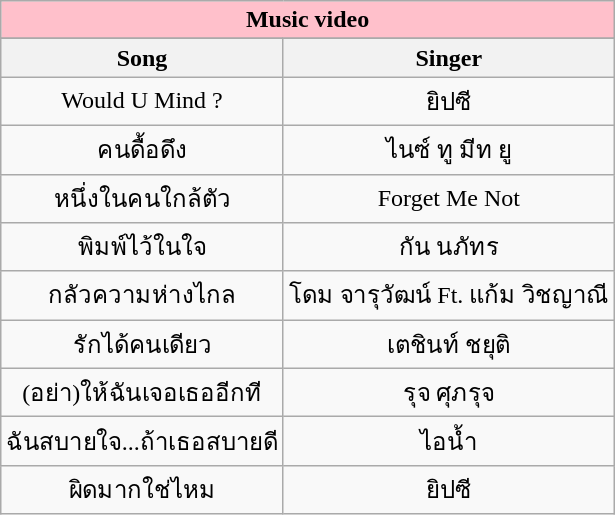<table class="wikitable">
<tr>
<th colspan="7" style="background: pink;">Music video</th>
</tr>
<tr bgcolor="#CCCCCC" align="center">
</tr>
<tr>
<th>Song</th>
<th>Singer</th>
</tr>
<tr>
<td align="center">Would U Mind ?</td>
<td align="center">ยิปซี</td>
</tr>
<tr>
<td align="center">คนดื้อดึง</td>
<td align="center">ไนซ์ ทู มีท ยู</td>
</tr>
<tr>
<td align="center">หนึ่งในคนใกล้ตัว</td>
<td align="center">Forget Me Not</td>
</tr>
<tr>
<td align="center">พิมพ์ไว้ในใจ</td>
<td align="center">กัน นภัทร</td>
</tr>
<tr>
<td align="center">กลัวความห่างไกล</td>
<td align="center">โดม จารุวัฒน์ Ft. แก้ม วิชญาณี</td>
</tr>
<tr>
<td align="center">รักได้คนเดียว</td>
<td align="center">เตชินท์ ชยุติ</td>
</tr>
<tr>
<td align="center">(อย่า)ให้ฉันเจอเธออีกที</td>
<td align="center">รุจ ศุภรุจ</td>
</tr>
<tr>
<td align="center">ฉันสบายใจ...ถ้าเธอสบายดี</td>
<td align="center">ไอน้ำ</td>
</tr>
<tr>
<td align="center">ผิดมากใช่ไหม</td>
<td align="center">ยิปซี</td>
</tr>
</table>
